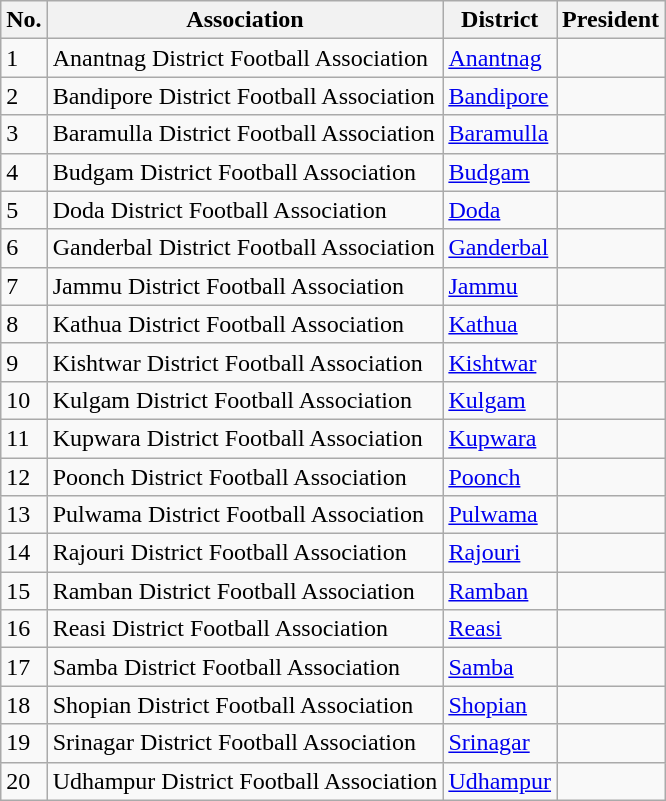<table class="wikitable sortable">
<tr>
<th>No.</th>
<th>Association</th>
<th>District</th>
<th>President</th>
</tr>
<tr>
<td>1</td>
<td>Anantnag District Football Association</td>
<td><a href='#'>Anantnag</a></td>
<td></td>
</tr>
<tr>
<td>2</td>
<td>Bandipore District Football Association</td>
<td><a href='#'>Bandipore</a></td>
<td></td>
</tr>
<tr>
<td>3</td>
<td>Baramulla District Football Association</td>
<td><a href='#'>Baramulla</a></td>
<td></td>
</tr>
<tr>
<td>4</td>
<td>Budgam District Football Association</td>
<td><a href='#'>Budgam</a></td>
<td></td>
</tr>
<tr>
<td>5</td>
<td>Doda District Football Association</td>
<td><a href='#'>Doda</a></td>
<td></td>
</tr>
<tr>
<td>6</td>
<td>Ganderbal District Football Association</td>
<td><a href='#'>Ganderbal</a></td>
<td></td>
</tr>
<tr>
<td>7</td>
<td>Jammu District Football Association</td>
<td><a href='#'>Jammu</a></td>
<td></td>
</tr>
<tr>
<td>8</td>
<td>Kathua District Football Association</td>
<td><a href='#'>Kathua</a></td>
<td></td>
</tr>
<tr>
<td>9</td>
<td>Kishtwar District Football Association</td>
<td><a href='#'>Kishtwar</a></td>
<td></td>
</tr>
<tr>
<td>10</td>
<td>Kulgam District Football Association</td>
<td><a href='#'>Kulgam</a></td>
<td></td>
</tr>
<tr>
<td>11</td>
<td>Kupwara District Football Association</td>
<td><a href='#'>Kupwara</a></td>
<td></td>
</tr>
<tr>
<td>12</td>
<td>Poonch District Football Association</td>
<td><a href='#'>Poonch</a></td>
<td></td>
</tr>
<tr>
<td>13</td>
<td>Pulwama District Football Association</td>
<td><a href='#'>Pulwama</a></td>
<td></td>
</tr>
<tr>
<td>14</td>
<td>Rajouri District Football Association</td>
<td><a href='#'>Rajouri</a></td>
<td></td>
</tr>
<tr>
<td>15</td>
<td>Ramban District Football Association</td>
<td><a href='#'>Ramban</a></td>
<td></td>
</tr>
<tr>
<td>16</td>
<td>Reasi District Football Association</td>
<td><a href='#'>Reasi</a></td>
<td></td>
</tr>
<tr>
<td>17</td>
<td>Samba District Football Association</td>
<td><a href='#'>Samba</a></td>
<td></td>
</tr>
<tr>
<td>18</td>
<td>Shopian District Football Association</td>
<td><a href='#'>Shopian</a></td>
<td></td>
</tr>
<tr>
<td>19</td>
<td>Srinagar District Football Association</td>
<td><a href='#'>Srinagar</a></td>
<td></td>
</tr>
<tr>
<td>20</td>
<td>Udhampur District Football Association</td>
<td><a href='#'>Udhampur</a></td>
<td></td>
</tr>
</table>
